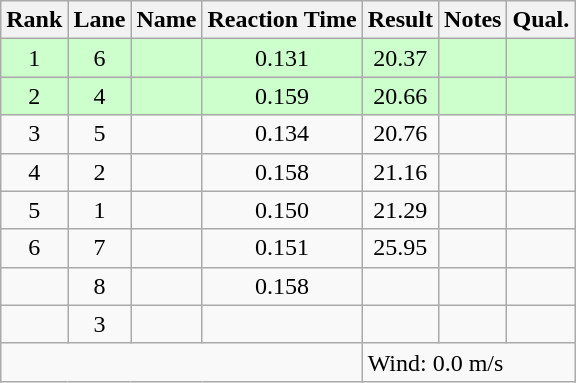<table class="wikitable sortable" style="text-align:center">
<tr>
<th>Rank</th>
<th>Lane</th>
<th>Name</th>
<th>Reaction Time</th>
<th>Result</th>
<th>Notes</th>
<th>Qual.</th>
</tr>
<tr bgcolor=ccffcc>
<td>1</td>
<td>6</td>
<td align="left"></td>
<td>0.131</td>
<td>20.37</td>
<td></td>
<td></td>
</tr>
<tr bgcolor=ccffcc>
<td>2</td>
<td>4</td>
<td align="left"></td>
<td>0.159</td>
<td>20.66</td>
<td></td>
<td></td>
</tr>
<tr>
<td>3</td>
<td>5</td>
<td align="left"></td>
<td>0.134</td>
<td>20.76</td>
<td></td>
<td></td>
</tr>
<tr>
<td>4</td>
<td>2</td>
<td align="left"></td>
<td>0.158</td>
<td>21.16</td>
<td></td>
<td></td>
</tr>
<tr>
<td>5</td>
<td>1</td>
<td align="left"></td>
<td>0.150</td>
<td>21.29</td>
<td></td>
<td></td>
</tr>
<tr>
<td>6</td>
<td>7</td>
<td align="left"></td>
<td>0.151</td>
<td>25.95</td>
<td></td>
<td></td>
</tr>
<tr>
<td></td>
<td>8</td>
<td align="left"></td>
<td>0.158</td>
<td></td>
<td></td>
<td></td>
</tr>
<tr>
<td></td>
<td>3</td>
<td align="left"></td>
<td></td>
<td></td>
<td></td>
<td></td>
</tr>
<tr class="sortbottom">
<td colspan=4></td>
<td colspan="3" style="text-align:left;">Wind: 0.0 m/s</td>
</tr>
</table>
